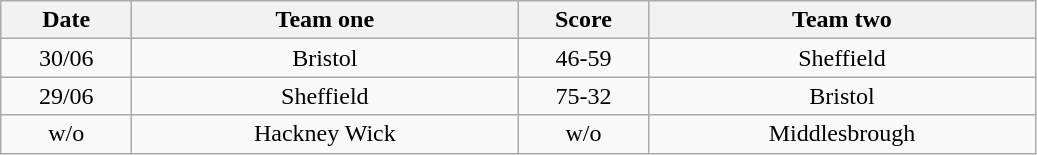<table class="wikitable" style="text-align: center">
<tr>
<th width=80>Date</th>
<th width=250>Team one</th>
<th width=80>Score</th>
<th width=250>Team two</th>
</tr>
<tr>
<td>30/06</td>
<td>Bristol</td>
<td>46-59</td>
<td>Sheffield</td>
</tr>
<tr>
<td>29/06</td>
<td>Sheffield</td>
<td>75-32</td>
<td>Bristol</td>
</tr>
<tr>
<td>w/o</td>
<td>Hackney Wick</td>
<td>w/o</td>
<td>Middlesbrough</td>
</tr>
</table>
